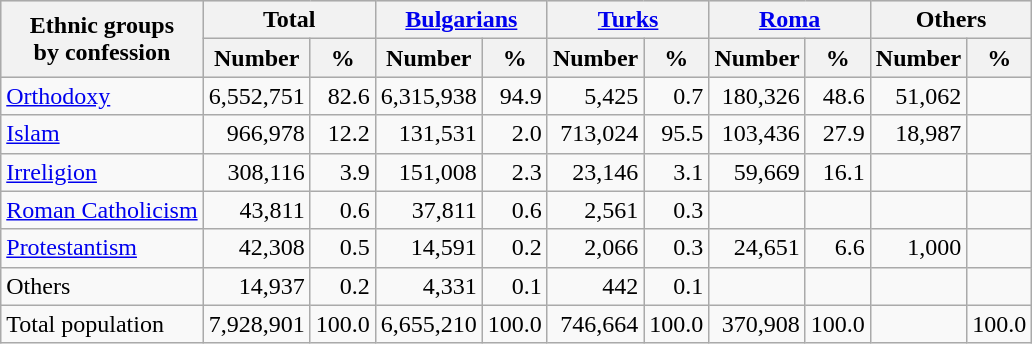<table class="wikitable">
<tr style="background:#e0e0e0;">
<th rowspan="2">Ethnic groups<br>by confession</th>
<th colspan="2">Total</th>
<th colspan="2"><a href='#'>Bulgarians</a></th>
<th colspan="2"><a href='#'>Turks</a></th>
<th colspan="2"><a href='#'>Roma</a></th>
<th colspan="2">Others</th>
</tr>
<tr style="background:#e0e0e0;">
<th>Number</th>
<th>%</th>
<th>Number</th>
<th>%</th>
<th>Number</th>
<th>%</th>
<th>Number</th>
<th>%</th>
<th>Number</th>
<th>%</th>
</tr>
<tr>
<td><a href='#'>Orthodoxy</a></td>
<td style="text-align:right;">6,552,751</td>
<td style="text-align:right;">82.6</td>
<td style="text-align:right;">6,315,938</td>
<td style="text-align:right;">94.9</td>
<td style="text-align:right;">5,425</td>
<td style="text-align:right;">0.7</td>
<td style="text-align:right;">180,326</td>
<td style="text-align:right;">48.6</td>
<td style="text-align:right;">51,062</td>
<td style="text-align:right;"></td>
</tr>
<tr>
<td><a href='#'>Islam</a></td>
<td style="text-align:right;">966,978</td>
<td style="text-align:right;">12.2</td>
<td style="text-align:right;">131,531</td>
<td style="text-align:right;">2.0</td>
<td style="text-align:right;">713,024</td>
<td style="text-align:right;">95.5</td>
<td style="text-align:right;">103,436</td>
<td style="text-align:right;">27.9</td>
<td style="text-align:right;">18,987</td>
<td style="text-align:right;"></td>
</tr>
<tr>
<td><a href='#'>Irreligion</a></td>
<td style="text-align:right;">308,116</td>
<td style="text-align:right;">3.9</td>
<td style="text-align:right;">151,008</td>
<td style="text-align:right;">2.3</td>
<td style="text-align:right;">23,146</td>
<td style="text-align:right;">3.1</td>
<td style="text-align:right;">59,669</td>
<td style="text-align:right;">16.1</td>
<td style="text-align:right;"></td>
<td style="text-align:right;"></td>
</tr>
<tr>
<td><a href='#'>Roman Catholicism</a></td>
<td style="text-align:right;">43,811</td>
<td style="text-align:right;">0.6</td>
<td style="text-align:right;">37,811</td>
<td style="text-align:right;">0.6</td>
<td style="text-align:right;">2,561</td>
<td style="text-align:right;">0.3</td>
<td style="text-align:right;"></td>
<td style="text-align:right;"></td>
<td style="text-align:right;"></td>
<td style="text-align:right;"></td>
</tr>
<tr>
<td><a href='#'>Protestantism</a></td>
<td style="text-align:right;">42,308</td>
<td style="text-align:right;">0.5</td>
<td style="text-align:right;">14,591</td>
<td style="text-align:right;">0.2</td>
<td style="text-align:right;">2,066</td>
<td style="text-align:right;">0.3</td>
<td style="text-align:right;">24,651</td>
<td style="text-align:right;">6.6</td>
<td style="text-align:right;">1,000</td>
<td style="text-align:right;"></td>
</tr>
<tr>
<td>Others</td>
<td style="text-align:right;">14,937</td>
<td style="text-align:right;">0.2</td>
<td style="text-align:right;">4,331</td>
<td style="text-align:right;">0.1</td>
<td style="text-align:right;">442</td>
<td style="text-align:right;">0.1</td>
<td style="text-align:right;"></td>
<td style="text-align:right;"></td>
<td style="text-align:right;"></td>
<td style="text-align:right;"></td>
</tr>
<tr>
<td>Total population</td>
<td style="text-align:right;">7,928,901</td>
<td style="text-align:right;">100.0</td>
<td style="text-align:right;">6,655,210</td>
<td style="text-align:right;">100.0</td>
<td style="text-align:right;">746,664</td>
<td style="text-align:right;">100.0</td>
<td style="text-align:right;">370,908</td>
<td style="text-align:right;">100.0</td>
<td style="text-align:right;"></td>
<td style="text-align:right;">100.0</td>
</tr>
</table>
